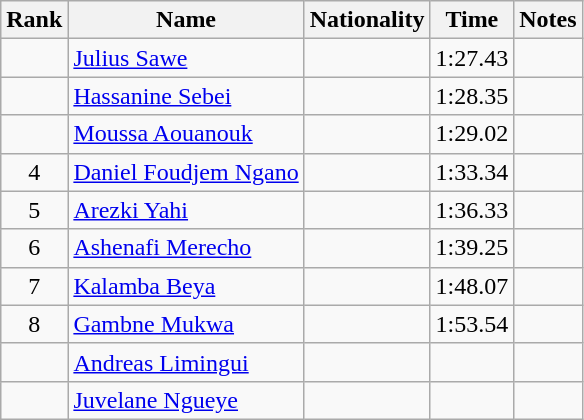<table class="wikitable sortable" style="text-align:center">
<tr>
<th>Rank</th>
<th>Name</th>
<th>Nationality</th>
<th>Time</th>
<th>Notes</th>
</tr>
<tr>
<td></td>
<td align=left><a href='#'>Julius Sawe</a></td>
<td align=left></td>
<td>1:27.43</td>
<td></td>
</tr>
<tr>
<td></td>
<td align=left><a href='#'>Hassanine Sebei</a></td>
<td align=left></td>
<td>1:28.35</td>
<td></td>
</tr>
<tr>
<td></td>
<td align=left><a href='#'>Moussa Aouanouk</a></td>
<td align=left></td>
<td>1:29.02</td>
<td></td>
</tr>
<tr>
<td>4</td>
<td align=left><a href='#'>Daniel Foudjem Ngano</a></td>
<td align=left></td>
<td>1:33.34</td>
<td></td>
</tr>
<tr>
<td>5</td>
<td align=left><a href='#'>Arezki Yahi</a></td>
<td align=left></td>
<td>1:36.33</td>
<td></td>
</tr>
<tr>
<td>6</td>
<td align=left><a href='#'>Ashenafi Merecho</a></td>
<td align=left></td>
<td>1:39.25</td>
<td></td>
</tr>
<tr>
<td>7</td>
<td align=left><a href='#'>Kalamba Beya</a></td>
<td align=left></td>
<td>1:48.07</td>
<td></td>
</tr>
<tr>
<td>8</td>
<td align=left><a href='#'>Gambne Mukwa</a></td>
<td align=left></td>
<td>1:53.54</td>
<td></td>
</tr>
<tr>
<td></td>
<td align=left><a href='#'>Andreas Limingui</a></td>
<td align=left></td>
<td></td>
<td></td>
</tr>
<tr>
<td></td>
<td align=left><a href='#'>Juvelane Ngueye</a></td>
<td align=left></td>
<td></td>
<td></td>
</tr>
</table>
